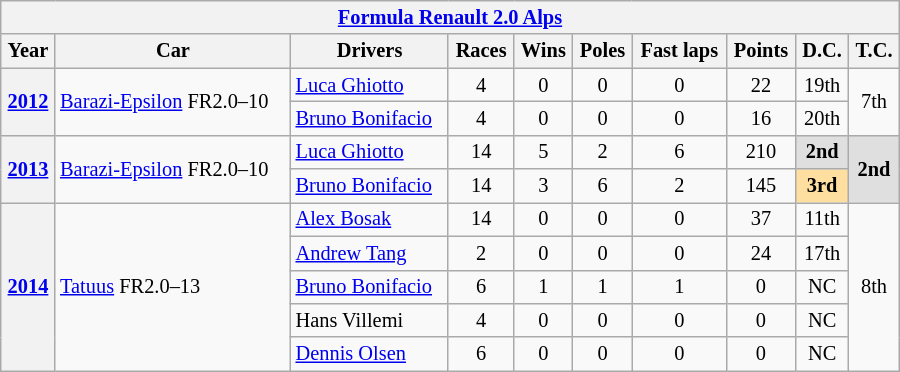<table class="wikitable collapsible" style="font-size:85%; width:600px; text-align:center">
<tr>
<th colspan=10><a href='#'>Formula Renault 2.0 Alps</a></th>
</tr>
<tr>
<th>Year</th>
<th>Car</th>
<th>Drivers</th>
<th>Races</th>
<th>Wins</th>
<th>Poles</th>
<th>Fast laps</th>
<th>Points</th>
<th>D.C.</th>
<th>T.C.</th>
</tr>
<tr>
<th rowspan="2"><a href='#'>2012</a></th>
<td rowspan=2 align=left><a href='#'>Barazi-Epsilon</a> FR2.0–10</td>
<td align=left> <a href='#'>Luca Ghiotto</a></td>
<td>4</td>
<td>0</td>
<td>0</td>
<td>0</td>
<td>22</td>
<td>19th</td>
<td rowspan=2>7th</td>
</tr>
<tr>
<td align=left> <a href='#'>Bruno Bonifacio</a></td>
<td>4</td>
<td>0</td>
<td>0</td>
<td>0</td>
<td>16</td>
<td>20th</td>
</tr>
<tr>
<th rowspan="2"><a href='#'>2013</a></th>
<td rowspan=2 align=left><a href='#'>Barazi-Epsilon</a> FR2.0–10</td>
<td align=left> <a href='#'>Luca Ghiotto</a></td>
<td>14</td>
<td>5</td>
<td>2</td>
<td>6</td>
<td>210</td>
<td style="background:#DFDFDF;"><strong>2nd</strong></td>
<td rowspan=2 style="background:#DFDFDF;"><strong>2nd</strong></td>
</tr>
<tr>
<td align=left> <a href='#'>Bruno Bonifacio</a></td>
<td>14</td>
<td>3</td>
<td>6</td>
<td>2</td>
<td>145</td>
<td style="background:#FFDF9F;"><strong>3rd</strong></td>
</tr>
<tr>
<th rowspan="5"><a href='#'>2014</a></th>
<td rowspan=5 align=left><a href='#'>Tatuus</a> FR2.0–13</td>
<td align=left> <a href='#'>Alex Bosak</a></td>
<td>14</td>
<td>0</td>
<td>0</td>
<td>0</td>
<td>37</td>
<td>11th</td>
<td rowspan=5>8th</td>
</tr>
<tr>
<td align=left> <a href='#'>Andrew Tang</a></td>
<td>2</td>
<td>0</td>
<td>0</td>
<td>0</td>
<td>24</td>
<td>17th</td>
</tr>
<tr>
<td align=left> <a href='#'>Bruno Bonifacio</a></td>
<td>6</td>
<td>1</td>
<td>1</td>
<td>1</td>
<td>0</td>
<td>NC</td>
</tr>
<tr>
<td align=left> Hans Villemi</td>
<td>4</td>
<td>0</td>
<td>0</td>
<td>0</td>
<td>0</td>
<td>NC</td>
</tr>
<tr>
<td align=left> <a href='#'>Dennis Olsen</a></td>
<td>6</td>
<td>0</td>
<td>0</td>
<td>0</td>
<td>0</td>
<td>NC</td>
</tr>
</table>
